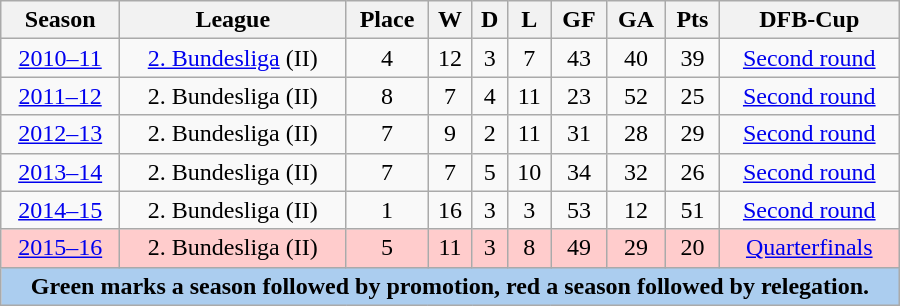<table width = "600px" class="wikitable">
<tr>
<th>Season</th>
<th>League</th>
<th>Place</th>
<th>W</th>
<th>D</th>
<th>L</th>
<th>GF</th>
<th>GA</th>
<th>Pts</th>
<th>DFB-Cup</th>
</tr>
<tr align="center">
<td><a href='#'>2010–11</a></td>
<td><a href='#'>2. Bundesliga</a> (II)</td>
<td>4</td>
<td>12</td>
<td>3</td>
<td>7</td>
<td>43</td>
<td>40</td>
<td>39</td>
<td><a href='#'>Second round</a></td>
</tr>
<tr align="center">
<td><a href='#'>2011–12</a></td>
<td>2. Bundesliga (II)</td>
<td>8</td>
<td>7</td>
<td>4</td>
<td>11</td>
<td>23</td>
<td>52</td>
<td>25</td>
<td><a href='#'>Second round</a></td>
</tr>
<tr align="center">
<td><a href='#'>2012–13</a></td>
<td>2. Bundesliga (II)</td>
<td>7</td>
<td>9</td>
<td>2</td>
<td>11</td>
<td>31</td>
<td>28</td>
<td>29</td>
<td><a href='#'>Second round</a></td>
</tr>
<tr align="center">
<td><a href='#'>2013–14</a></td>
<td>2. Bundesliga (II)</td>
<td>7</td>
<td>7</td>
<td>5</td>
<td>10</td>
<td>34</td>
<td>32</td>
<td>26</td>
<td><a href='#'>Second round</a></td>
</tr>
<tr align="center">
<td><a href='#'>2014–15</a></td>
<td>2. Bundesliga (II)</td>
<td>1</td>
<td>16</td>
<td>3</td>
<td>3</td>
<td>53</td>
<td>12</td>
<td>51</td>
<td><a href='#'>Second round</a></td>
</tr>
<tr align="center" style="background:#FFCCCC;">
<td><a href='#'>2015–16</a></td>
<td>2. Bundesliga (II)</td>
<td>5</td>
<td>11</td>
<td>3</td>
<td>8</td>
<td>49</td>
<td>29</td>
<td>20</td>
<td><a href='#'>Quarterfinals</a></td>
</tr>
<tr style="background-color:#ABCDEF">
<td colspan="10" align="center"><strong>Green marks a season followed by promotion, red a season followed by relegation.</strong></td>
</tr>
</table>
